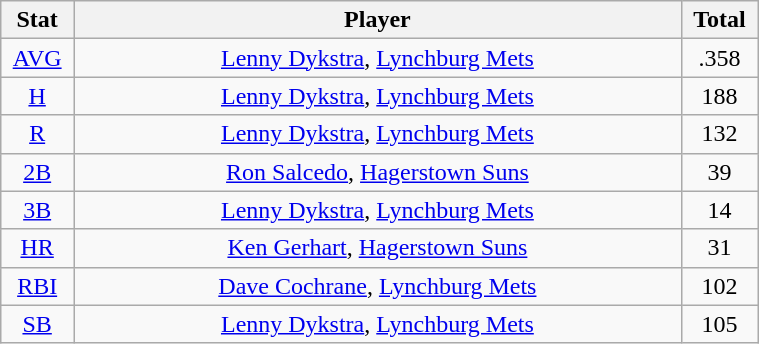<table class="wikitable" width="40%" style="text-align:center;">
<tr>
<th width="5%">Stat</th>
<th width="60%">Player</th>
<th width="5%">Total</th>
</tr>
<tr>
<td><a href='#'>AVG</a></td>
<td><a href='#'>Lenny Dykstra</a>, <a href='#'>Lynchburg Mets</a></td>
<td>.358</td>
</tr>
<tr>
<td><a href='#'>H</a></td>
<td><a href='#'>Lenny Dykstra</a>, <a href='#'>Lynchburg Mets</a></td>
<td>188</td>
</tr>
<tr>
<td><a href='#'>R</a></td>
<td><a href='#'>Lenny Dykstra</a>, <a href='#'>Lynchburg Mets</a></td>
<td>132</td>
</tr>
<tr>
<td><a href='#'>2B</a></td>
<td><a href='#'>Ron Salcedo</a>, <a href='#'>Hagerstown Suns</a></td>
<td>39</td>
</tr>
<tr>
<td><a href='#'>3B</a></td>
<td><a href='#'>Lenny Dykstra</a>, <a href='#'>Lynchburg Mets</a></td>
<td>14</td>
</tr>
<tr>
<td><a href='#'>HR</a></td>
<td><a href='#'>Ken Gerhart</a>, <a href='#'>Hagerstown Suns</a></td>
<td>31</td>
</tr>
<tr>
<td><a href='#'>RBI</a></td>
<td><a href='#'>Dave Cochrane</a>, <a href='#'>Lynchburg Mets</a></td>
<td>102</td>
</tr>
<tr>
<td><a href='#'>SB</a></td>
<td><a href='#'>Lenny Dykstra</a>, <a href='#'>Lynchburg Mets</a></td>
<td>105</td>
</tr>
</table>
